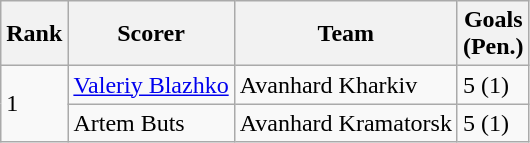<table class="wikitable">
<tr>
<th>Rank</th>
<th>Scorer</th>
<th>Team</th>
<th>Goals<br>(Pen.)</th>
</tr>
<tr>
<td rowspan=2>1</td>
<td><a href='#'>Valeriy Blazhko</a></td>
<td>Avanhard Kharkiv</td>
<td>5 (1)</td>
</tr>
<tr>
<td>Artem Buts</td>
<td>Avanhard Kramatorsk</td>
<td>5 (1)</td>
</tr>
</table>
